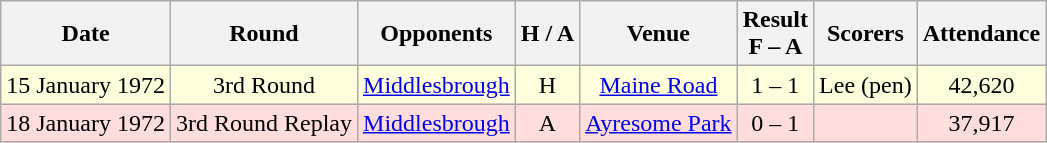<table class="wikitable" style="text-align:center">
<tr>
<th>Date</th>
<th>Round</th>
<th>Opponents</th>
<th>H / A</th>
<th>Venue</th>
<th>Result<br>F – A</th>
<th>Scorers</th>
<th>Attendance</th>
</tr>
<tr bgcolor="#ffffdd">
<td>15 January 1972</td>
<td>3rd Round</td>
<td><a href='#'>Middlesbrough</a></td>
<td>H</td>
<td><a href='#'>Maine Road</a></td>
<td>1 – 1</td>
<td>Lee (pen)</td>
<td>42,620</td>
</tr>
<tr bgcolor="#ffdddd">
<td>18 January 1972</td>
<td>3rd Round Replay</td>
<td><a href='#'>Middlesbrough</a></td>
<td>A</td>
<td><a href='#'>Ayresome Park</a></td>
<td>0 – 1</td>
<td></td>
<td>37,917</td>
</tr>
</table>
